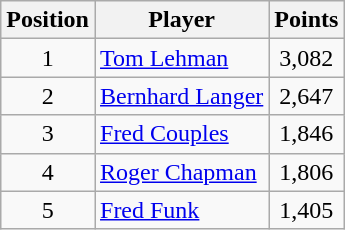<table class="wikitable">
<tr>
<th>Position</th>
<th>Player</th>
<th>Points</th>
</tr>
<tr>
<td align=center>1</td>
<td> <a href='#'>Tom Lehman</a></td>
<td align=center>3,082</td>
</tr>
<tr>
<td align=center>2</td>
<td> <a href='#'>Bernhard Langer</a></td>
<td align=center>2,647</td>
</tr>
<tr>
<td align=center>3</td>
<td> <a href='#'>Fred Couples</a></td>
<td align=center>1,846</td>
</tr>
<tr>
<td align=center>4</td>
<td> <a href='#'>Roger Chapman</a></td>
<td align=center>1,806</td>
</tr>
<tr>
<td align=center>5</td>
<td> <a href='#'>Fred Funk</a></td>
<td align=center>1,405</td>
</tr>
</table>
